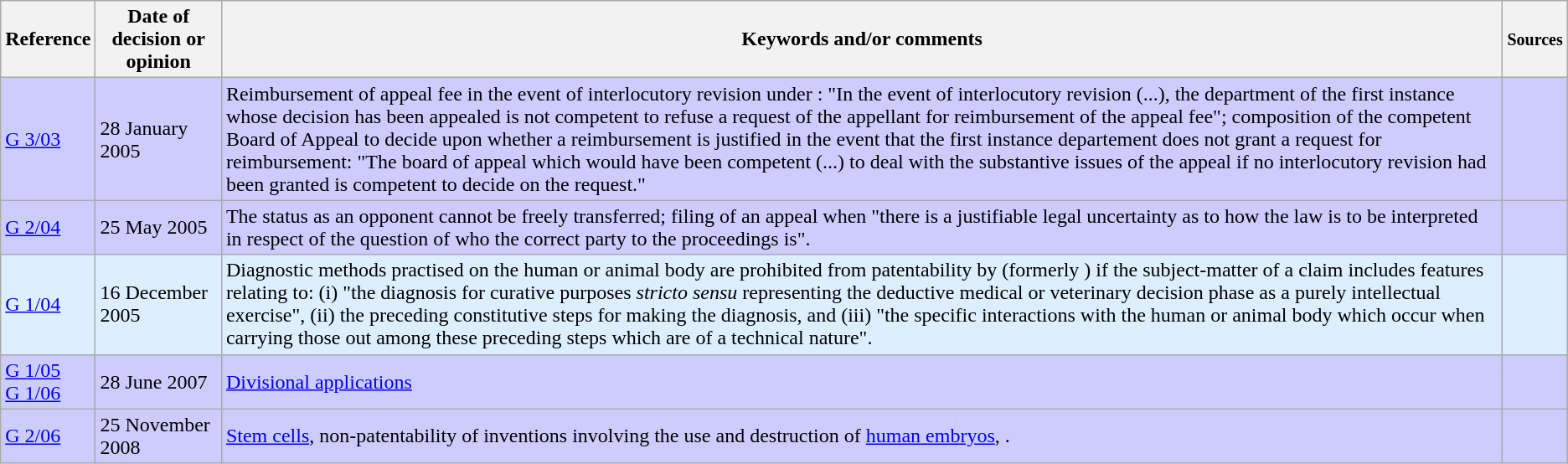<table class="wikitable">
<tr>
<th>Reference</th>
<th>Date of decision or opinion</th>
<th>Keywords and/or comments</th>
<th><small>Sources</small></th>
</tr>
<tr bgcolor="#ccccff">
<td><a href='#'>G 3/03</a></td>
<td>28 January 2005</td>
<td>Reimbursement of appeal fee in the event of interlocutory revision under : "In the event of interlocutory revision (...), the department of the first instance whose decision has been appealed is not competent to refuse a request of the appellant for reimbursement of the appeal fee"; composition of the competent Board of Appeal to decide upon whether a reimbursement is justified in the event that the first instance departement does not grant a request for reimbursement: "The board of appeal which would have been competent (...) to deal with the substantive issues of the appeal if no interlocutory revision had been granted is competent to decide on the request."</td>
<td></td>
</tr>
<tr bgcolor="#ccccff">
<td><a href='#'>G 2/04</a></td>
<td>25 May 2005</td>
<td>The status as an opponent cannot be freely transferred; filing of an appeal when "there is a justifiable legal uncertainty as to how the law is to be interpreted in respect of the question of who the correct party to the proceedings is".</td>
<td></td>
</tr>
<tr bgcolor="#ddeeff">
<td><a href='#'>G 1/04</a></td>
<td>16 December 2005</td>
<td>Diagnostic methods practised on the human or animal body are prohibited from patentability by  (formerly ) if the subject-matter of a claim includes features relating to: (i) "the diagnosis for curative purposes <em>stricto sensu</em> representing the deductive medical or veterinary decision phase as a purely intellectual exercise", (ii) the preceding constitutive steps for making the diagnosis, and (iii) "the specific interactions with the human or animal body which occur when carrying those out among these preceding steps which are of a technical nature".</td>
<td></td>
</tr>
<tr bgcolor="#ccccff">
<td><a href='#'>G 1/05</a><br><a href='#'>G 1/06</a></td>
<td>28 June 2007</td>
<td><a href='#'>Divisional applications</a></td>
<td><br></td>
</tr>
<tr bgcolor="#ccccff">
<td><a href='#'>G 2/06</a></td>
<td>25 November 2008</td>
<td><a href='#'>Stem cells</a>, non-patentability of inventions involving the use and destruction of <a href='#'>human embryos</a>, .</td>
<td></td>
</tr>
</table>
